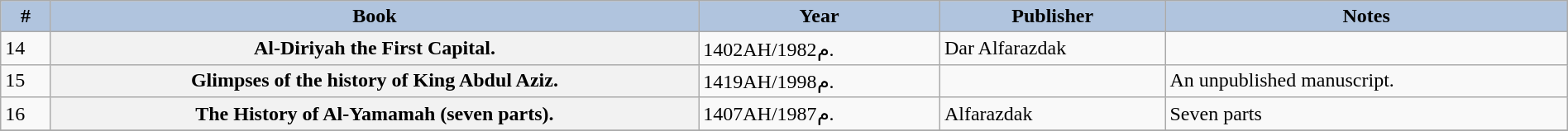<table class="wikitable sortable plainrowheaders" align="center" style="width:100%;margin:auto;">
<tr>
<th scope="col" style="background:#B0C4DE;">#</th>
<th scope="col" style="background:#B0C4DE;">Book</th>
<th scope="col" style="background:#B0C4DE;">Year</th>
<th scope="col" style="background:#B0C4DE;">Publisher</th>
<th scope="col" style="background:#B0C4DE;" class="unsortable">Notes</th>
</tr>
<tr>
<td>14</td>
<th scope="row">Al-Diriyah the First Capital.</th>
<td>1402AH/1982م.</td>
<td>Dar Alfarazdak</td>
<td></td>
</tr>
<tr>
<td>15</td>
<th scope="row">Glimpses of the history of King Abdul Aziz.</th>
<td>1419AH/1998م.</td>
<td></td>
<td>An unpublished manuscript.</td>
</tr>
<tr>
<td>16</td>
<th scope="row">The History of Al-Yamamah (seven parts).</th>
<td>1407AH/1987م.</td>
<td>Alfarazdak</td>
<td>Seven parts</td>
</tr>
<tr>
</tr>
</table>
